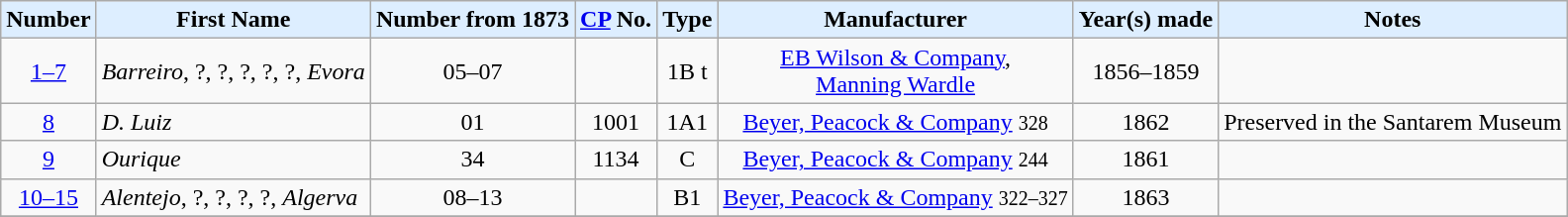<table class="wikitable" style=text-align:center;>
<tr>
<th style=background-color:#def;>Number</th>
<th style=background-color:#def;>First Name</th>
<th style=background-color:#def;>Number from 1873</th>
<th style=background-color:#def;><a href='#'>CP</a> No.</th>
<th style=background-color:#def;>Type</th>
<th style=background-color:#def;>Manufacturer</th>
<th style=background-color:#def;>Year(s) made</th>
<th style=background-color:#def;>Notes</th>
</tr>
<tr>
<td><a href='#'>1–7</a></td>
<td align=left><em>Barreiro</em>, ?, ?, ?, ?, ?, <em>Evora</em></td>
<td>05–07</td>
<td></td>
<td>1B t</td>
<td><a href='#'>EB Wilson & Company</a>,<br><a href='#'>Manning Wardle</a></td>
<td>1856–1859</td>
<td align=left></td>
</tr>
<tr>
<td><a href='#'>8</a></td>
<td align=left><em>D. Luiz</em></td>
<td>01</td>
<td>1001</td>
<td>1A1</td>
<td><a href='#'>Beyer, Peacock & Company</a> <small>328</small></td>
<td>1862</td>
<td align=left>Preserved in the Santarem Museum</td>
</tr>
<tr>
<td><a href='#'>9</a></td>
<td align=left><em>Ourique</em></td>
<td>34</td>
<td>1134</td>
<td>C</td>
<td><a href='#'>Beyer, Peacock & Company</a> <small>244</small></td>
<td>1861</td>
<td align=left></td>
</tr>
<tr>
<td><a href='#'>10–15</a></td>
<td align=left><em>Alentejo</em>, ?, ?, ?, ?, <em>Algerva</em></td>
<td>08–13</td>
<td></td>
<td>B1</td>
<td><a href='#'>Beyer, Peacock & Company</a> <small>322–327</small></td>
<td>1863</td>
<td align=left></td>
</tr>
<tr>
</tr>
</table>
